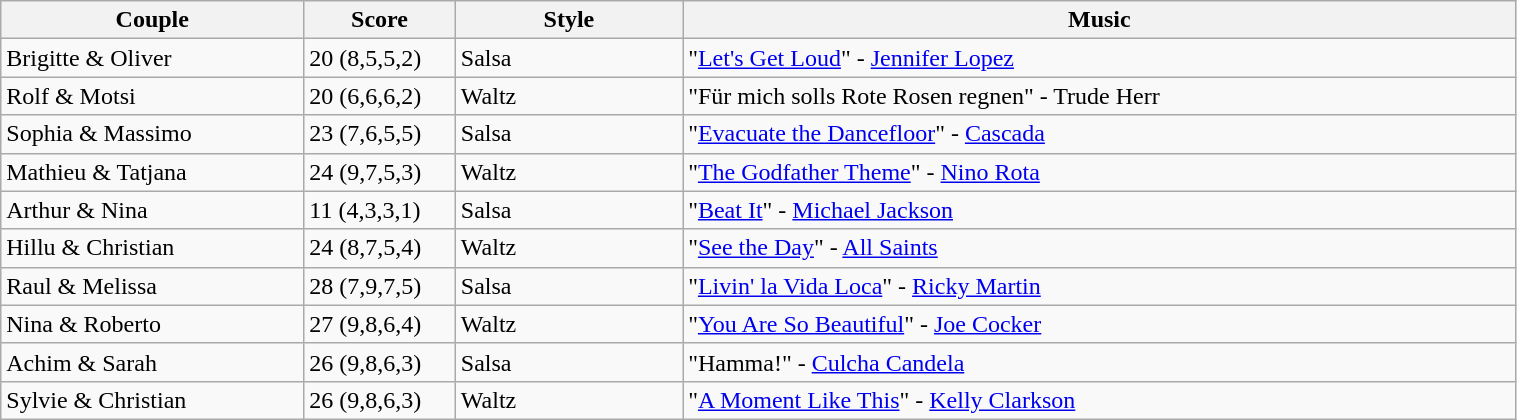<table class="wikitable" width="80%">
<tr>
<th width="20%">Couple</th>
<th width="10%">Score</th>
<th width="15%">Style</th>
<th width="60%">Music</th>
</tr>
<tr>
<td>Brigitte & Oliver</td>
<td>20 (8,5,5,2)</td>
<td>Salsa</td>
<td>"<a href='#'>Let's Get Loud</a>" - <a href='#'>Jennifer Lopez</a></td>
</tr>
<tr>
<td>Rolf & Motsi</td>
<td>20 (6,6,6,2)</td>
<td>Waltz</td>
<td>"Für mich solls Rote Rosen regnen" - Trude Herr</td>
</tr>
<tr>
<td>Sophia & Massimo</td>
<td>23 (7,6,5,5)</td>
<td>Salsa</td>
<td>"<a href='#'>Evacuate the Dancefloor</a>" - <a href='#'>Cascada</a></td>
</tr>
<tr>
<td>Mathieu & Tatjana</td>
<td>24 (9,7,5,3)</td>
<td>Waltz</td>
<td>"<a href='#'>The Godfather Theme</a>" - <a href='#'>Nino Rota</a></td>
</tr>
<tr>
<td>Arthur & Nina</td>
<td>11 (4,3,3,1)</td>
<td>Salsa</td>
<td>"<a href='#'>Beat It</a>" - <a href='#'>Michael Jackson</a></td>
</tr>
<tr>
<td>Hillu & Christian</td>
<td>24 (8,7,5,4)</td>
<td>Waltz</td>
<td>"<a href='#'>See the Day</a>" - <a href='#'>All Saints</a></td>
</tr>
<tr>
<td>Raul & Melissa</td>
<td>28 (7,9,7,5)</td>
<td>Salsa</td>
<td>"<a href='#'>Livin' la Vida Loca</a>" - <a href='#'>Ricky Martin</a></td>
</tr>
<tr>
<td>Nina & Roberto</td>
<td>27 (9,8,6,4)</td>
<td>Waltz</td>
<td>"<a href='#'>You Are So Beautiful</a>" - <a href='#'>Joe Cocker</a></td>
</tr>
<tr>
<td>Achim & Sarah</td>
<td>26 (9,8,6,3)</td>
<td>Salsa</td>
<td>"Hamma!" - <a href='#'>Culcha Candela</a></td>
</tr>
<tr>
<td>Sylvie & Christian</td>
<td>26 (9,8,6,3)</td>
<td>Waltz</td>
<td>"<a href='#'>A Moment Like This</a>" - <a href='#'>Kelly Clarkson</a></td>
</tr>
</table>
